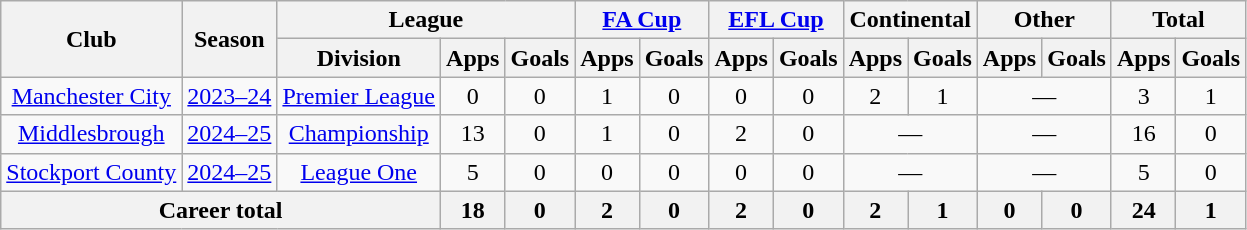<table class=wikitable style=text-align:center>
<tr>
<th rowspan="2">Club</th>
<th rowspan="2">Season</th>
<th colspan="3">League</th>
<th colspan="2"><a href='#'>FA Cup</a></th>
<th colspan="2"><a href='#'>EFL Cup</a></th>
<th colspan="2">Continental</th>
<th colspan="2">Other</th>
<th colspan="2">Total</th>
</tr>
<tr>
<th>Division</th>
<th>Apps</th>
<th>Goals</th>
<th>Apps</th>
<th>Goals</th>
<th>Apps</th>
<th>Goals</th>
<th>Apps</th>
<th>Goals</th>
<th>Apps</th>
<th>Goals</th>
<th>Apps</th>
<th>Goals</th>
</tr>
<tr>
<td><a href='#'>Manchester City</a></td>
<td><a href='#'>2023–24</a></td>
<td><a href='#'>Premier League</a></td>
<td>0</td>
<td>0</td>
<td>1</td>
<td>0</td>
<td>0</td>
<td>0</td>
<td>2</td>
<td>1</td>
<td colspan="2">—</td>
<td>3</td>
<td>1</td>
</tr>
<tr>
<td><a href='#'>Middlesbrough</a></td>
<td><a href='#'>2024–25</a></td>
<td><a href='#'>Championship</a></td>
<td>13</td>
<td>0</td>
<td>1</td>
<td>0</td>
<td>2</td>
<td>0</td>
<td colspan="2">—</td>
<td colspan="2">—</td>
<td>16</td>
<td>0</td>
</tr>
<tr>
<td><a href='#'>Stockport County</a></td>
<td><a href='#'>2024–25</a></td>
<td><a href='#'>League One</a></td>
<td>5</td>
<td>0</td>
<td>0</td>
<td>0</td>
<td>0</td>
<td>0</td>
<td colspan="2">—</td>
<td colspan="2">—</td>
<td>5</td>
<td>0</td>
</tr>
<tr>
<th colspan=3>Career total</th>
<th>18</th>
<th>0</th>
<th>2</th>
<th>0</th>
<th>2</th>
<th>0</th>
<th>2</th>
<th>1</th>
<th>0</th>
<th>0</th>
<th>24</th>
<th>1</th>
</tr>
</table>
